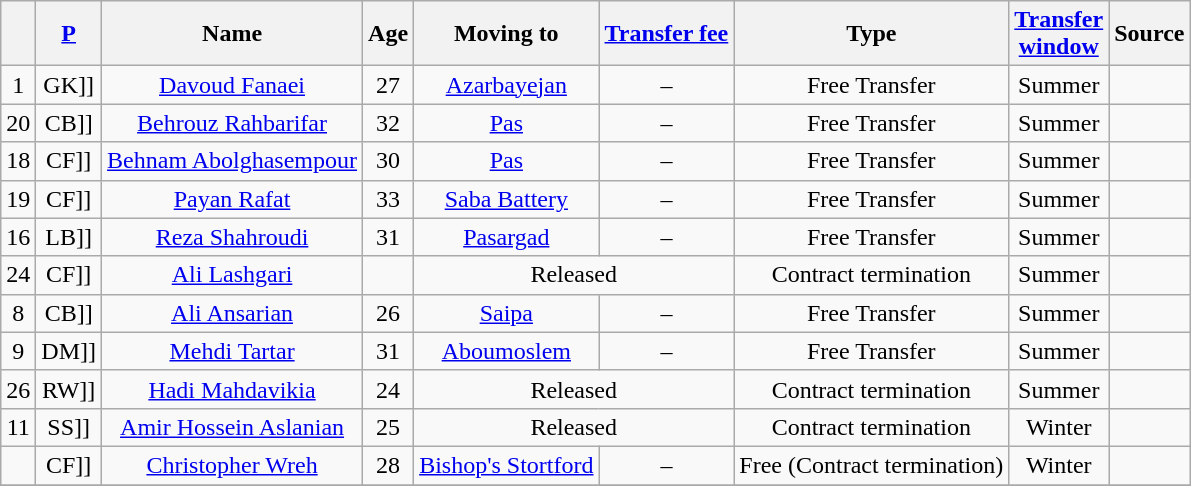<table class="wikitable sortable " style="text-align:center">
<tr>
<th></th>
<th><a href='#'>P</a></th>
<th>Name</th>
<th>Age</th>
<th>Moving to</th>
<th><a href='#'>Transfer fee</a></th>
<th>Type</th>
<th><a href='#'>Transfer<br>window</a></th>
<th>Source</th>
</tr>
<tr>
<td>1</td>
<td [[>GK]]</td>
<td><a href='#'>Davoud Fanaei</a></td>
<td>27</td>
<td><a href='#'>Azarbayejan</a></td>
<td>–</td>
<td>Free Transfer</td>
<td>Summer</td>
<td></td>
</tr>
<tr>
<td>20</td>
<td [[>CB]]</td>
<td><a href='#'>Behrouz Rahbarifar</a></td>
<td>32</td>
<td><a href='#'>Pas</a></td>
<td>–</td>
<td>Free Transfer</td>
<td>Summer</td>
<td></td>
</tr>
<tr>
<td>18</td>
<td [[>CF]]</td>
<td><a href='#'>Behnam Abolghasempour</a></td>
<td>30</td>
<td><a href='#'>Pas</a></td>
<td>–</td>
<td>Free Transfer</td>
<td>Summer</td>
<td></td>
</tr>
<tr>
<td>19</td>
<td [[>CF]]</td>
<td><a href='#'>Payan Rafat</a></td>
<td>33</td>
<td><a href='#'>Saba Battery</a></td>
<td>–</td>
<td>Free Transfer</td>
<td>Summer</td>
<td></td>
</tr>
<tr>
<td>16</td>
<td [[>LB]]</td>
<td><a href='#'>Reza Shahroudi</a></td>
<td>31</td>
<td><a href='#'>Pasargad</a></td>
<td>–</td>
<td>Free Transfer</td>
<td>Summer</td>
<td></td>
</tr>
<tr>
<td>24</td>
<td [[>CF]]</td>
<td><a href='#'>Ali Lashgari</a></td>
<td></td>
<td colspan="2">Released</td>
<td>Contract termination</td>
<td>Summer</td>
<td></td>
</tr>
<tr>
<td>8</td>
<td [[>CB]]</td>
<td><a href='#'>Ali Ansarian</a></td>
<td>26</td>
<td><a href='#'>Saipa</a></td>
<td>–</td>
<td>Free Transfer</td>
<td>Summer</td>
<td></td>
</tr>
<tr>
<td>9</td>
<td [[>DM]]</td>
<td><a href='#'>Mehdi Tartar</a></td>
<td>31</td>
<td><a href='#'>Aboumoslem</a></td>
<td>–</td>
<td>Free Transfer</td>
<td>Summer</td>
<td></td>
</tr>
<tr>
<td>26</td>
<td [[>RW]]</td>
<td><a href='#'>Hadi Mahdavikia</a></td>
<td>24</td>
<td colspan="2">Released</td>
<td>Contract termination</td>
<td>Summer</td>
<td></td>
</tr>
<tr>
<td>11</td>
<td [[>SS]]</td>
<td><a href='#'>Amir Hossein Aslanian</a></td>
<td>25</td>
<td colspan="2">Released</td>
<td>Contract termination</td>
<td>Winter</td>
<td></td>
</tr>
<tr>
<td></td>
<td [[>CF]]</td>
<td> <a href='#'>Christopher Wreh</a></td>
<td>28</td>
<td> <a href='#'>Bishop's Stortford</a></td>
<td>–</td>
<td>Free (Contract termination)</td>
<td>Winter</td>
<td></td>
</tr>
<tr>
</tr>
</table>
